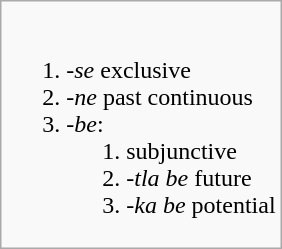<table class = "wikitable">
<tr>
<td><ol><br>	<li> <em>-se</em> exclusive</li>
	<li> <em>-ne</em> past continuous</li>
	<li> <em>-be</em>:
	<ol>
		<li>subjunctive</li>
		<li> <em>-tla be</em> future</li>
		<li> <em>-ka be</em> potential</li>
	</ol>
	</li>
</ol></td>
</tr>
</table>
